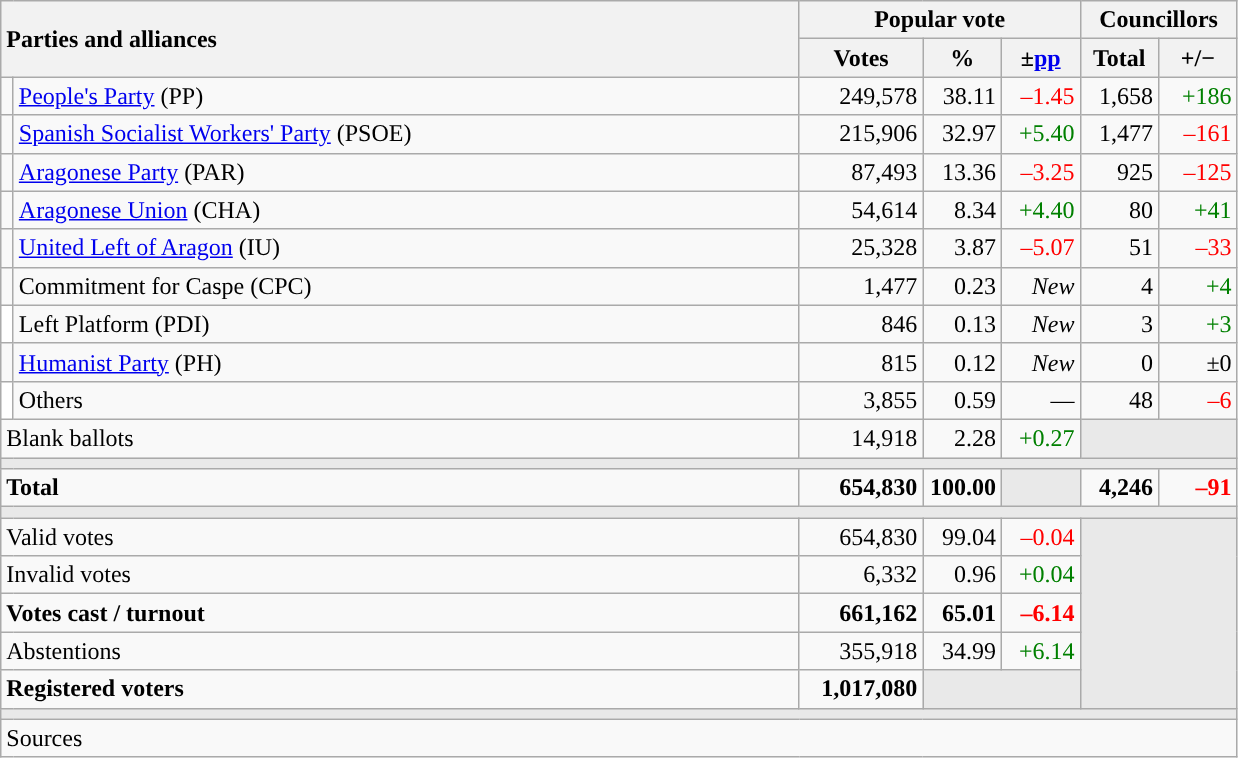<table class="wikitable" style="text-align:right;">
<tr>
<th style="text-align:left;" rowspan="2" colspan="2" width="525">Parties and alliances</th>
<th colspan="3">Popular vote</th>
<th colspan="2">Councillors</th>
</tr>
<tr>
<th width="75">Votes</th>
<th width="45">%</th>
<th width="45">±<a href='#'>pp</a></th>
<th width="45">Total</th>
<th width="45">+/−</th>
</tr>
<tr>
<td width="1" style="color:inherit;background:"></td>
<td align="left"><a href='#'>People's Party</a> (PP)</td>
<td>249,578</td>
<td>38.11</td>
<td style="color:red;">–1.45</td>
<td>1,658</td>
<td style="color:green;">+186</td>
</tr>
<tr>
<td style="color:inherit;background:"></td>
<td align="left"><a href='#'>Spanish Socialist Workers' Party</a> (PSOE)</td>
<td>215,906</td>
<td>32.97</td>
<td style="color:green;">+5.40</td>
<td>1,477</td>
<td style="color:red;">–161</td>
</tr>
<tr>
<td style="color:inherit;background:"></td>
<td align="left"><a href='#'>Aragonese Party</a> (PAR)</td>
<td>87,493</td>
<td>13.36</td>
<td style="color:red;">–3.25</td>
<td>925</td>
<td style="color:red;">–125</td>
</tr>
<tr>
<td style="color:inherit;background:"></td>
<td align="left"><a href='#'>Aragonese Union</a> (CHA)</td>
<td>54,614</td>
<td>8.34</td>
<td style="color:green;">+4.40</td>
<td>80</td>
<td style="color:green;">+41</td>
</tr>
<tr>
<td style="color:inherit;background:"></td>
<td align="left"><a href='#'>United Left of Aragon</a> (IU)</td>
<td>25,328</td>
<td>3.87</td>
<td style="color:red;">–5.07</td>
<td>51</td>
<td style="color:red;">–33</td>
</tr>
<tr>
<td style="color:inherit;background:"></td>
<td align="left">Commitment for Caspe (CPC)</td>
<td>1,477</td>
<td>0.23</td>
<td><em>New</em></td>
<td>4</td>
<td style="color:green;">+4</td>
</tr>
<tr>
<td bgcolor="white"></td>
<td align="left">Left Platform (PDI)</td>
<td>846</td>
<td>0.13</td>
<td><em>New</em></td>
<td>3</td>
<td style="color:green;">+3</td>
</tr>
<tr>
<td style="color:inherit;background:"></td>
<td align="left"><a href='#'>Humanist Party</a> (PH)</td>
<td>815</td>
<td>0.12</td>
<td><em>New</em></td>
<td>0</td>
<td>±0</td>
</tr>
<tr>
<td bgcolor="white"></td>
<td align="left">Others</td>
<td>3,855</td>
<td>0.59</td>
<td>—</td>
<td>48</td>
<td style="color:red;">–6</td>
</tr>
<tr>
<td align="left" colspan="2">Blank ballots</td>
<td>14,918</td>
<td>2.28</td>
<td style="color:green;">+0.27</td>
<td bgcolor="#E9E9E9" colspan="2"></td>
</tr>
<tr>
<td colspan="7" bgcolor="#E9E9E9"></td>
</tr>
<tr style="font-weight:bold;">
<td align="left" colspan="2">Total</td>
<td>654,830</td>
<td>100.00</td>
<td bgcolor="#E9E9E9"></td>
<td>4,246</td>
<td style="color:red;">–91</td>
</tr>
<tr>
<td colspan="7" bgcolor="#E9E9E9"></td>
</tr>
<tr>
<td align="left" colspan="2">Valid votes</td>
<td>654,830</td>
<td>99.04</td>
<td style="color:red;">–0.04</td>
<td bgcolor="#E9E9E9" colspan="2" rowspan="5"></td>
</tr>
<tr>
<td align="left" colspan="2">Invalid votes</td>
<td>6,332</td>
<td>0.96</td>
<td style="color:green;">+0.04</td>
</tr>
<tr style="font-weight:bold;">
<td align="left" colspan="2">Votes cast / turnout</td>
<td>661,162</td>
<td>65.01</td>
<td style="color:red;">–6.14</td>
</tr>
<tr>
<td align="left" colspan="2">Abstentions</td>
<td>355,918</td>
<td>34.99</td>
<td style="color:green;">+6.14</td>
</tr>
<tr style="font-weight:bold;">
<td align="left" colspan="2">Registered voters</td>
<td>1,017,080</td>
<td bgcolor="#E9E9E9" colspan="2"></td>
</tr>
<tr>
<td colspan="7" bgcolor="#E9E9E9"></td>
</tr>
<tr>
<td align="left" colspan="7">Sources</td>
</tr>
</table>
